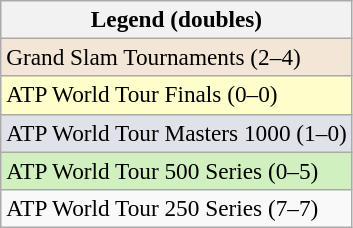<table class=wikitable style=font-size:97%>
<tr>
<th>Legend (doubles)</th>
</tr>
<tr style="background:#f3e6d7;">
<td>Grand Slam Tournaments (2–4)</td>
</tr>
<tr style="background:#ffc;">
<td>ATP World Tour Finals (0–0)</td>
</tr>
<tr style="background:#dfe2e9;">
<td>ATP World Tour Masters 1000 (1–0)</td>
</tr>
<tr style="background:#d0f0c0;">
<td>ATP World Tour 500 Series (0–5)</td>
</tr>
<tr>
<td>ATP World Tour 250 Series (7–7)</td>
</tr>
</table>
